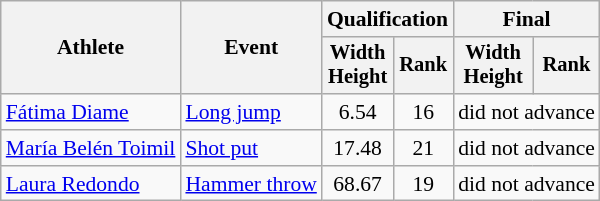<table class=wikitable style="font-size:90%">
<tr>
<th rowspan="2">Athlete</th>
<th rowspan="2">Event</th>
<th colspan="2">Qualification</th>
<th colspan="2">Final</th>
</tr>
<tr style="font-size:95%">
<th>Width<br>Height</th>
<th>Rank</th>
<th>Width<br>Height</th>
<th>Rank</th>
</tr>
<tr style=text-align:center>
<td style=text-align:left><a href='#'>Fátima Diame</a></td>
<td style=text-align:left><a href='#'>Long jump</a></td>
<td>6.54</td>
<td>16</td>
<td colspan=2>did not advance</td>
</tr>
<tr style=text-align:center>
<td style=text-align:left><a href='#'>María Belén Toimil</a></td>
<td style=text-align:left><a href='#'>Shot put</a></td>
<td>17.48</td>
<td>21</td>
<td colspan=2>did not advance</td>
</tr>
<tr style=text-align:center>
<td style=text-align:left><a href='#'>Laura Redondo</a></td>
<td style=text-align:left><a href='#'>Hammer throw</a></td>
<td>68.67</td>
<td>19</td>
<td colspan=2>did not advance</td>
</tr>
</table>
